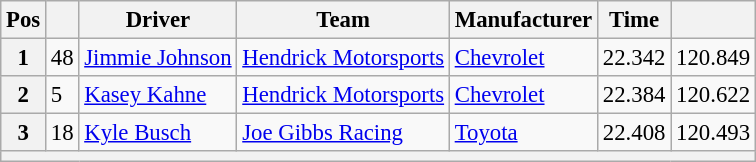<table class="wikitable" style="font-size:95%">
<tr>
<th>Pos</th>
<th></th>
<th>Driver</th>
<th>Team</th>
<th>Manufacturer</th>
<th>Time</th>
<th></th>
</tr>
<tr>
<th>1</th>
<td>48</td>
<td><a href='#'>Jimmie Johnson</a></td>
<td><a href='#'>Hendrick Motorsports</a></td>
<td><a href='#'>Chevrolet</a></td>
<td>22.342</td>
<td>120.849</td>
</tr>
<tr>
<th>2</th>
<td>5</td>
<td><a href='#'>Kasey Kahne</a></td>
<td><a href='#'>Hendrick Motorsports</a></td>
<td><a href='#'>Chevrolet</a></td>
<td>22.384</td>
<td>120.622</td>
</tr>
<tr>
<th>3</th>
<td>18</td>
<td><a href='#'>Kyle Busch</a></td>
<td><a href='#'>Joe Gibbs Racing</a></td>
<td><a href='#'>Toyota</a></td>
<td>22.408</td>
<td>120.493</td>
</tr>
<tr>
<th colspan="7"></th>
</tr>
</table>
